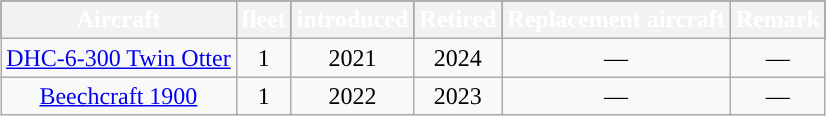<table class="wikitable toccolours" border="1" cellpadding="2" style="margin:1em auto; border-collapse:collapse;text-align:center;">
<tr - style="background:#101d5f; color:white;">
<th>Aircraft</th>
<th>fleet</th>
<th>introduced</th>
<th>Retired</th>
<th>Replacement aircraft</th>
<th>Remark</th>
</tr>
<tr>
<td><a href='#'>DHC-6-300 Twin Otter</a></td>
<td>1</td>
<td>2021</td>
<td>2024</td>
<td>—</td>
<td>—</td>
</tr>
<tr>
<td><a href='#'>Beechcraft 1900</a></td>
<td>1</td>
<td>2022</td>
<td>2023</td>
<td>—</td>
<td>—</td>
</tr>
</table>
